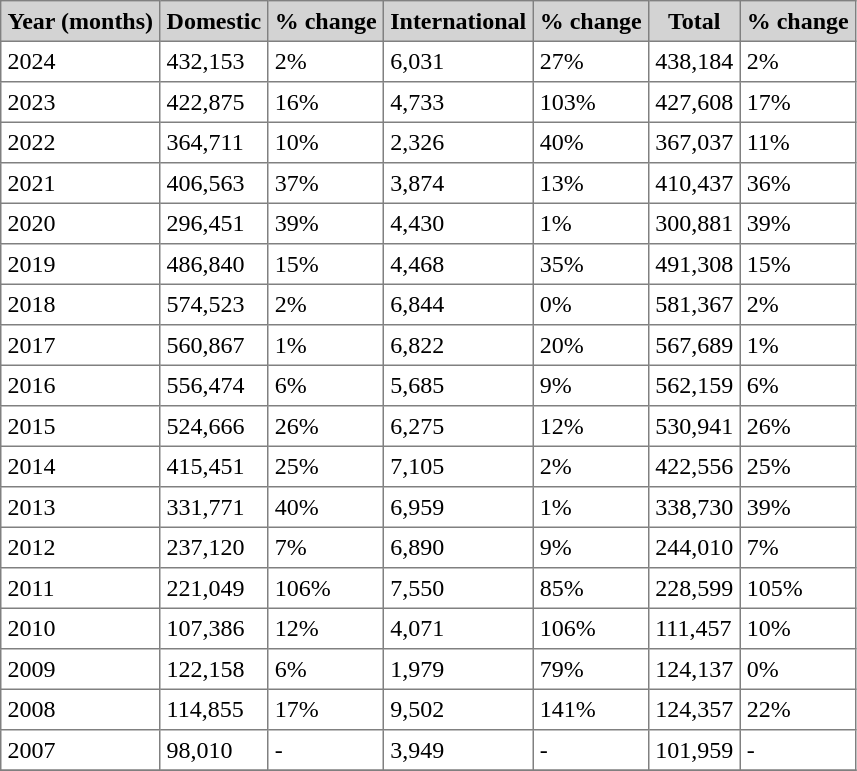<table class="toccolours" border="1" cellpadding="4" style="border-collapse:collapse">
<tr bgcolor=lightgrey>
<th>Year (months)</th>
<th>Domestic</th>
<th>% change</th>
<th>International</th>
<th>% change</th>
<th>Total</th>
<th>% change</th>
</tr>
<tr>
<td>2024</td>
<td>432,153</td>
<td> 2%</td>
<td>6,031</td>
<td> 27%</td>
<td>438,184</td>
<td> 2%</td>
</tr>
<tr>
<td>2023</td>
<td>422,875</td>
<td> 16%</td>
<td>4,733</td>
<td> 103%</td>
<td>427,608</td>
<td> 17%</td>
</tr>
<tr>
<td>2022</td>
<td>364,711</td>
<td> 10%</td>
<td>2,326</td>
<td> 40%</td>
<td>367,037</td>
<td> 11%</td>
</tr>
<tr>
<td>2021</td>
<td>406,563</td>
<td> 37%</td>
<td>3,874</td>
<td> 13%</td>
<td>410,437</td>
<td> 36%</td>
</tr>
<tr>
<td>2020</td>
<td>296,451</td>
<td> 39%</td>
<td>4,430</td>
<td> 1%</td>
<td>300,881</td>
<td> 39%</td>
</tr>
<tr>
<td>2019</td>
<td>486,840</td>
<td> 15%</td>
<td>4,468</td>
<td> 35%</td>
<td>491,308</td>
<td> 15%</td>
</tr>
<tr>
<td>2018</td>
<td>574,523</td>
<td> 2%</td>
<td>6,844</td>
<td> 0%</td>
<td>581,367</td>
<td> 2%</td>
</tr>
<tr>
<td>2017</td>
<td>560,867</td>
<td> 1%</td>
<td>6,822</td>
<td> 20%</td>
<td>567,689</td>
<td> 1%</td>
</tr>
<tr>
<td>2016</td>
<td>556,474</td>
<td> 6%</td>
<td>5,685</td>
<td> 9%</td>
<td>562,159</td>
<td> 6%</td>
</tr>
<tr>
<td>2015</td>
<td>524,666</td>
<td> 26%</td>
<td>6,275</td>
<td> 12%</td>
<td>530,941</td>
<td> 26%</td>
</tr>
<tr>
<td>2014</td>
<td>415,451</td>
<td> 25%</td>
<td>7,105</td>
<td> 2%</td>
<td>422,556</td>
<td> 25%</td>
</tr>
<tr>
<td>2013</td>
<td>331,771</td>
<td> 40%</td>
<td>6,959</td>
<td> 1%</td>
<td>338,730</td>
<td> 39%</td>
</tr>
<tr>
<td>2012</td>
<td>237,120</td>
<td> 7%</td>
<td>6,890</td>
<td> 9%</td>
<td>244,010</td>
<td> 7%</td>
</tr>
<tr>
<td>2011</td>
<td>221,049</td>
<td> 106%</td>
<td>7,550</td>
<td> 85%</td>
<td>228,599</td>
<td> 105%</td>
</tr>
<tr>
<td>2010</td>
<td>107,386</td>
<td> 12%</td>
<td>4,071</td>
<td> 106%</td>
<td>111,457</td>
<td> 10%</td>
</tr>
<tr>
<td>2009</td>
<td>122,158</td>
<td> 6%</td>
<td>1,979</td>
<td> 79%</td>
<td>124,137</td>
<td> 0%</td>
</tr>
<tr>
<td>2008</td>
<td>114,855</td>
<td> 17%</td>
<td>9,502</td>
<td> 141%</td>
<td>124,357</td>
<td> 22%</td>
</tr>
<tr>
<td>2007</td>
<td>98,010</td>
<td>-</td>
<td>3,949</td>
<td>-</td>
<td>101,959</td>
<td>-</td>
</tr>
<tr>
</tr>
</table>
